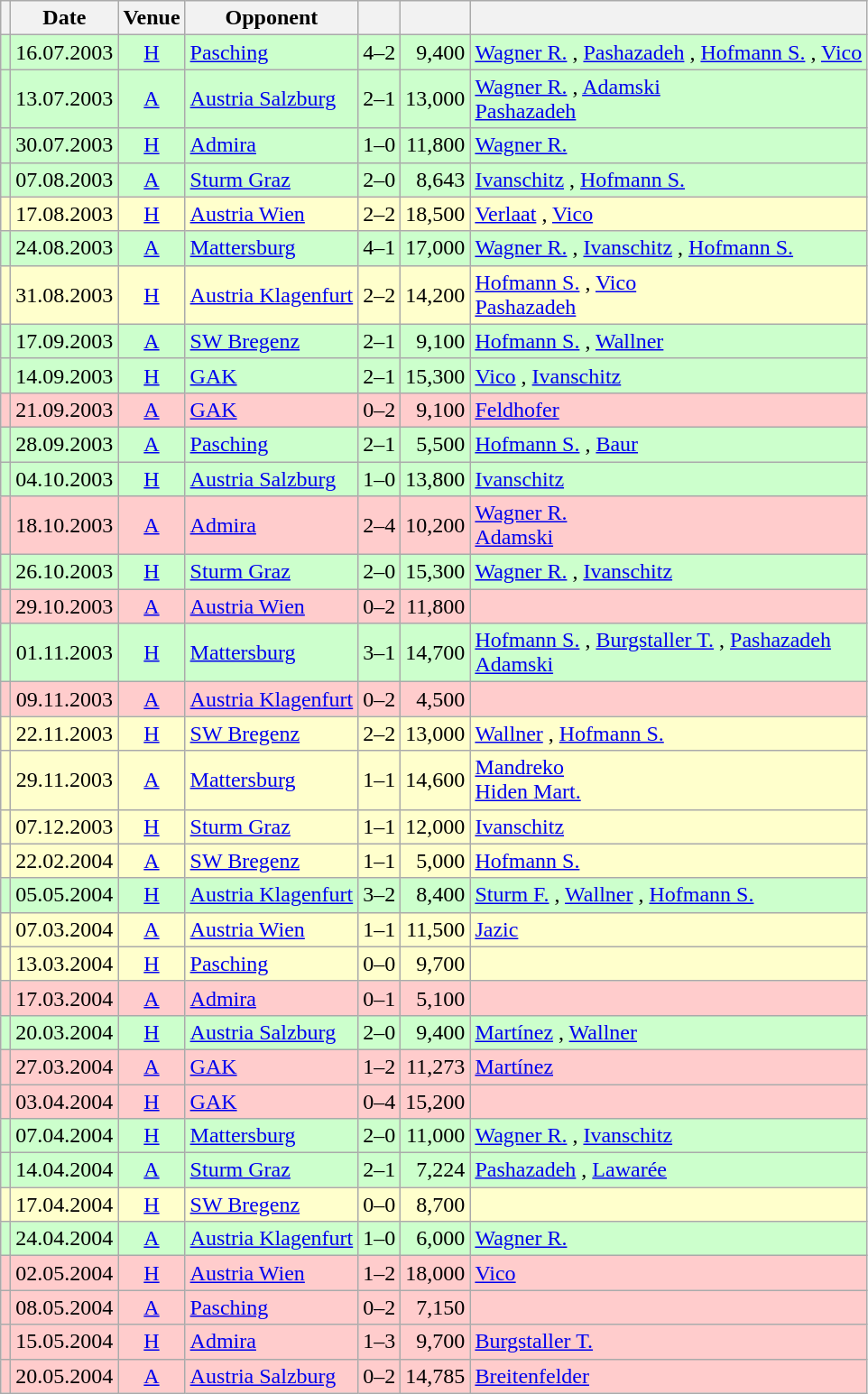<table class="wikitable" Style="text-align: center">
<tr>
<th></th>
<th>Date</th>
<th>Venue</th>
<th>Opponent</th>
<th></th>
<th></th>
<th></th>
</tr>
<tr style="background:#cfc">
<td></td>
<td>16.07.2003</td>
<td><a href='#'>H</a></td>
<td align="left"><a href='#'>Pasching</a></td>
<td>4–2</td>
<td align="right">9,400</td>
<td align="left"><a href='#'>Wagner R.</a> , <a href='#'>Pashazadeh</a> , <a href='#'>Hofmann S.</a> , <a href='#'>Vico</a> </td>
</tr>
<tr style="background:#cfc">
<td></td>
<td>13.07.2003</td>
<td><a href='#'>A</a></td>
<td align="left"><a href='#'>Austria Salzburg</a></td>
<td>2–1</td>
<td align="right">13,000</td>
<td align="left"><a href='#'>Wagner R.</a> , <a href='#'>Adamski</a>  <br> <a href='#'>Pashazadeh</a> </td>
</tr>
<tr style="background:#cfc">
<td></td>
<td>30.07.2003</td>
<td><a href='#'>H</a></td>
<td align="left"><a href='#'>Admira</a></td>
<td>1–0</td>
<td align="right">11,800</td>
<td align="left"><a href='#'>Wagner R.</a> </td>
</tr>
<tr style="background:#cfc">
<td></td>
<td>07.08.2003</td>
<td><a href='#'>A</a></td>
<td align="left"><a href='#'>Sturm Graz</a></td>
<td>2–0</td>
<td align="right">8,643</td>
<td align="left"><a href='#'>Ivanschitz</a> , <a href='#'>Hofmann S.</a> </td>
</tr>
<tr style="background:#ffc">
<td></td>
<td>17.08.2003</td>
<td><a href='#'>H</a></td>
<td align="left"><a href='#'>Austria Wien</a></td>
<td>2–2</td>
<td align="right">18,500</td>
<td align="left"><a href='#'>Verlaat</a> , <a href='#'>Vico</a> </td>
</tr>
<tr style="background:#cfc">
<td></td>
<td>24.08.2003</td>
<td><a href='#'>A</a></td>
<td align="left"><a href='#'>Mattersburg</a></td>
<td>4–1</td>
<td align="right">17,000</td>
<td align="left"><a href='#'>Wagner R.</a>  , <a href='#'>Ivanschitz</a> , <a href='#'>Hofmann S.</a> </td>
</tr>
<tr style="background:#ffc">
<td></td>
<td>31.08.2003</td>
<td><a href='#'>H</a></td>
<td align="left"><a href='#'>Austria Klagenfurt</a></td>
<td>2–2</td>
<td align="right">14,200</td>
<td align="left"><a href='#'>Hofmann S.</a> , <a href='#'>Vico</a>  <br> <a href='#'>Pashazadeh</a> </td>
</tr>
<tr style="background:#cfc">
<td></td>
<td>17.09.2003</td>
<td><a href='#'>A</a></td>
<td align="left"><a href='#'>SW Bregenz</a></td>
<td>2–1</td>
<td align="right">9,100</td>
<td align="left"><a href='#'>Hofmann S.</a> , <a href='#'>Wallner</a> </td>
</tr>
<tr style="background:#cfc">
<td></td>
<td>14.09.2003</td>
<td><a href='#'>H</a></td>
<td align="left"><a href='#'>GAK</a></td>
<td>2–1</td>
<td align="right">15,300</td>
<td align="left"><a href='#'>Vico</a> , <a href='#'>Ivanschitz</a> </td>
</tr>
<tr style="background:#fcc">
<td></td>
<td>21.09.2003</td>
<td><a href='#'>A</a></td>
<td align="left"><a href='#'>GAK</a></td>
<td>0–2</td>
<td align="right">9,100</td>
<td align="left"><a href='#'>Feldhofer</a> </td>
</tr>
<tr style="background:#cfc">
<td></td>
<td>28.09.2003</td>
<td><a href='#'>A</a></td>
<td align="left"><a href='#'>Pasching</a></td>
<td>2–1</td>
<td align="right">5,500</td>
<td align="left"><a href='#'>Hofmann S.</a> , <a href='#'>Baur</a> </td>
</tr>
<tr style="background:#cfc">
<td></td>
<td>04.10.2003</td>
<td><a href='#'>H</a></td>
<td align="left"><a href='#'>Austria Salzburg</a></td>
<td>1–0</td>
<td align="right">13,800</td>
<td align="left"><a href='#'>Ivanschitz</a> </td>
</tr>
<tr style="background:#fcc">
<td></td>
<td>18.10.2003</td>
<td><a href='#'>A</a></td>
<td align="left"><a href='#'>Admira</a></td>
<td>2–4</td>
<td align="right">10,200</td>
<td align="left"><a href='#'>Wagner R.</a>   <br> <a href='#'>Adamski</a> </td>
</tr>
<tr style="background:#cfc">
<td></td>
<td>26.10.2003</td>
<td><a href='#'>H</a></td>
<td align="left"><a href='#'>Sturm Graz</a></td>
<td>2–0</td>
<td align="right">15,300</td>
<td align="left"><a href='#'>Wagner R.</a> , <a href='#'>Ivanschitz</a> </td>
</tr>
<tr style="background:#fcc">
<td></td>
<td>29.10.2003</td>
<td><a href='#'>A</a></td>
<td align="left"><a href='#'>Austria Wien</a></td>
<td>0–2</td>
<td align="right">11,800</td>
<td align="left"></td>
</tr>
<tr style="background:#cfc">
<td></td>
<td>01.11.2003</td>
<td><a href='#'>H</a></td>
<td align="left"><a href='#'>Mattersburg</a></td>
<td>3–1</td>
<td align="right">14,700</td>
<td align="left"><a href='#'>Hofmann S.</a> , <a href='#'>Burgstaller T.</a> , <a href='#'>Pashazadeh</a>  <br> <a href='#'>Adamski</a> </td>
</tr>
<tr style="background:#fcc">
<td></td>
<td>09.11.2003</td>
<td><a href='#'>A</a></td>
<td align="left"><a href='#'>Austria Klagenfurt</a></td>
<td>0–2</td>
<td align="right">4,500</td>
<td align="left"></td>
</tr>
<tr style="background:#ffc">
<td></td>
<td>22.11.2003</td>
<td><a href='#'>H</a></td>
<td align="left"><a href='#'>SW Bregenz</a></td>
<td>2–2</td>
<td align="right">13,000</td>
<td align="left"><a href='#'>Wallner</a> , <a href='#'>Hofmann S.</a> </td>
</tr>
<tr style="background:#ffc">
<td></td>
<td>29.11.2003</td>
<td><a href='#'>A</a></td>
<td align="left"><a href='#'>Mattersburg</a></td>
<td>1–1</td>
<td align="right">14,600</td>
<td align="left"><a href='#'>Mandreko</a>  <br> <a href='#'>Hiden Mart.</a> </td>
</tr>
<tr style="background:#ffc">
<td></td>
<td>07.12.2003</td>
<td><a href='#'>H</a></td>
<td align="left"><a href='#'>Sturm Graz</a></td>
<td>1–1</td>
<td align="right">12,000</td>
<td align="left"><a href='#'>Ivanschitz</a> </td>
</tr>
<tr style="background:#ffc">
<td></td>
<td>22.02.2004</td>
<td><a href='#'>A</a></td>
<td align="left"><a href='#'>SW Bregenz</a></td>
<td>1–1</td>
<td align="right">5,000</td>
<td align="left"><a href='#'>Hofmann S.</a> </td>
</tr>
<tr style="background:#cfc">
<td></td>
<td>05.05.2004</td>
<td><a href='#'>H</a></td>
<td align="left"><a href='#'>Austria Klagenfurt</a></td>
<td>3–2</td>
<td align="right">8,400</td>
<td align="left"><a href='#'>Sturm F.</a> , <a href='#'>Wallner</a> , <a href='#'>Hofmann S.</a> </td>
</tr>
<tr style="background:#ffc">
<td></td>
<td>07.03.2004</td>
<td><a href='#'>A</a></td>
<td align="left"><a href='#'>Austria Wien</a></td>
<td>1–1</td>
<td align="right">11,500</td>
<td align="left"><a href='#'>Jazic</a> </td>
</tr>
<tr style="background:#ffc">
<td></td>
<td>13.03.2004</td>
<td><a href='#'>H</a></td>
<td align="left"><a href='#'>Pasching</a></td>
<td>0–0</td>
<td align="right">9,700</td>
<td align="left"></td>
</tr>
<tr style="background:#fcc">
<td></td>
<td>17.03.2004</td>
<td><a href='#'>A</a></td>
<td align="left"><a href='#'>Admira</a></td>
<td>0–1</td>
<td align="right">5,100</td>
<td align="left"></td>
</tr>
<tr style="background:#cfc">
<td></td>
<td>20.03.2004</td>
<td><a href='#'>H</a></td>
<td align="left"><a href='#'>Austria Salzburg</a></td>
<td>2–0</td>
<td align="right">9,400</td>
<td align="left"><a href='#'>Martínez</a> , <a href='#'>Wallner</a> </td>
</tr>
<tr style="background:#fcc">
<td></td>
<td>27.03.2004</td>
<td><a href='#'>A</a></td>
<td align="left"><a href='#'>GAK</a></td>
<td>1–2</td>
<td align="right">11,273</td>
<td align="left"><a href='#'>Martínez</a> </td>
</tr>
<tr style="background:#fcc">
<td></td>
<td>03.04.2004</td>
<td><a href='#'>H</a></td>
<td align="left"><a href='#'>GAK</a></td>
<td>0–4</td>
<td align="right">15,200</td>
<td align="left"></td>
</tr>
<tr style="background:#cfc">
<td></td>
<td>07.04.2004</td>
<td><a href='#'>H</a></td>
<td align="left"><a href='#'>Mattersburg</a></td>
<td>2–0</td>
<td align="right">11,000</td>
<td align="left"><a href='#'>Wagner R.</a> , <a href='#'>Ivanschitz</a> </td>
</tr>
<tr style="background:#cfc">
<td></td>
<td>14.04.2004</td>
<td><a href='#'>A</a></td>
<td align="left"><a href='#'>Sturm Graz</a></td>
<td>2–1</td>
<td align="right">7,224</td>
<td align="left"><a href='#'>Pashazadeh</a> , <a href='#'>Lawarée</a> </td>
</tr>
<tr style="background:#ffc">
<td></td>
<td>17.04.2004</td>
<td><a href='#'>H</a></td>
<td align="left"><a href='#'>SW Bregenz</a></td>
<td>0–0</td>
<td align="right">8,700</td>
<td align="left"></td>
</tr>
<tr style="background:#cfc">
<td></td>
<td>24.04.2004</td>
<td><a href='#'>A</a></td>
<td align="left"><a href='#'>Austria Klagenfurt</a></td>
<td>1–0</td>
<td align="right">6,000</td>
<td align="left"><a href='#'>Wagner R.</a> </td>
</tr>
<tr style="background:#fcc">
<td></td>
<td>02.05.2004</td>
<td><a href='#'>H</a></td>
<td align="left"><a href='#'>Austria Wien</a></td>
<td>1–2</td>
<td align="right">18,000</td>
<td align="left"><a href='#'>Vico</a> </td>
</tr>
<tr style="background:#fcc">
<td></td>
<td>08.05.2004</td>
<td><a href='#'>A</a></td>
<td align="left"><a href='#'>Pasching</a></td>
<td>0–2</td>
<td align="right">7,150</td>
<td align="left"></td>
</tr>
<tr style="background:#fcc">
<td></td>
<td>15.05.2004</td>
<td><a href='#'>H</a></td>
<td align="left"><a href='#'>Admira</a></td>
<td>1–3</td>
<td align="right">9,700</td>
<td align="left"><a href='#'>Burgstaller T.</a> </td>
</tr>
<tr style="background:#fcc">
<td></td>
<td>20.05.2004</td>
<td><a href='#'>A</a></td>
<td align="left"><a href='#'>Austria Salzburg</a></td>
<td>0–2</td>
<td align="right">14,785</td>
<td align="left"><a href='#'>Breitenfelder</a> </td>
</tr>
</table>
